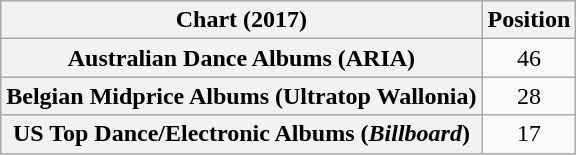<table class="wikitable sortable plainrowheaders" style="text-align:center">
<tr>
<th scope="col">Chart (2017)</th>
<th scope="col">Position</th>
</tr>
<tr>
<th scope="row">Australian Dance Albums (ARIA)</th>
<td>46</td>
</tr>
<tr>
<th scope="row">Belgian Midprice Albums (Ultratop Wallonia)</th>
<td>28</td>
</tr>
<tr>
<th scope="row">US Top Dance/Electronic Albums (<em>Billboard</em>)</th>
<td>17</td>
</tr>
</table>
